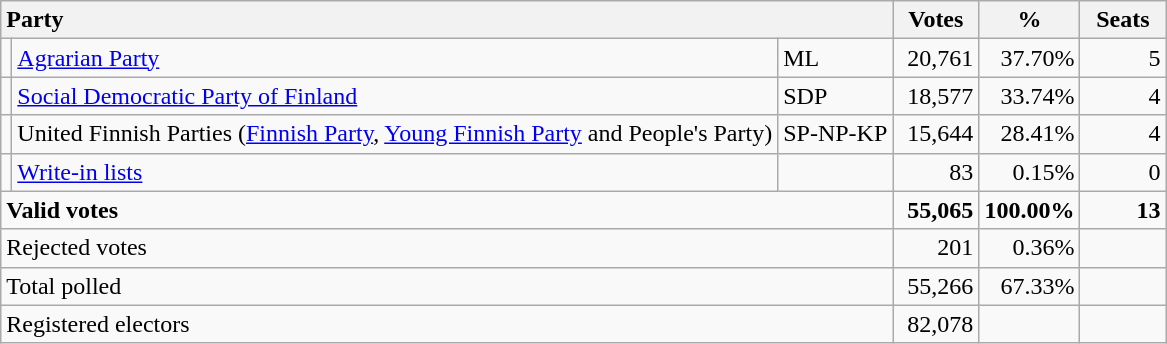<table class="wikitable" border="1" style="text-align:right;">
<tr>
<th style="text-align:left;" colspan=3>Party</th>
<th align=center width="50">Votes</th>
<th align=center width="50">%</th>
<th align=center width="50">Seats</th>
</tr>
<tr>
<td></td>
<td align=left><a href='#'>Agrarian Party</a></td>
<td align=left>ML</td>
<td>20,761</td>
<td>37.70%</td>
<td>5</td>
</tr>
<tr>
<td></td>
<td align=left style="white-space: nowrap;"><a href='#'>Social Democratic Party of Finland</a></td>
<td align=left>SDP</td>
<td>18,577</td>
<td>33.74%</td>
<td>4</td>
</tr>
<tr>
<td></td>
<td align=left>United Finnish Parties (<a href='#'>Finnish Party</a>, <a href='#'>Young Finnish Party</a> and People's Party)</td>
<td align=left>SP-NP-KP</td>
<td>15,644</td>
<td>28.41%</td>
<td>4</td>
</tr>
<tr>
<td></td>
<td align=left><a href='#'>Write-in lists</a></td>
<td align=left></td>
<td>83</td>
<td>0.15%</td>
<td>0</td>
</tr>
<tr style="font-weight:bold">
<td align=left colspan=3>Valid votes</td>
<td>55,065</td>
<td>100.00%</td>
<td>13</td>
</tr>
<tr>
<td align=left colspan=3>Rejected votes</td>
<td>201</td>
<td>0.36%</td>
<td></td>
</tr>
<tr>
<td align=left colspan=3>Total polled</td>
<td>55,266</td>
<td>67.33%</td>
<td></td>
</tr>
<tr>
<td align=left colspan=3>Registered electors</td>
<td>82,078</td>
<td></td>
<td></td>
</tr>
</table>
